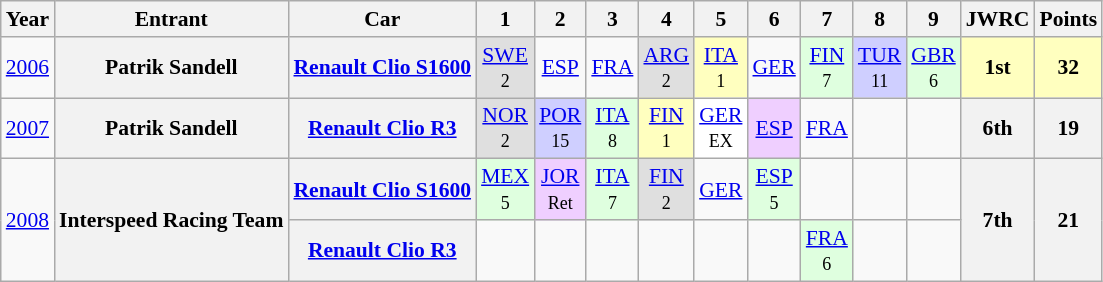<table class="wikitable" border="1" style="text-align:center; font-size:90%;">
<tr>
<th>Year</th>
<th>Entrant</th>
<th>Car</th>
<th>1</th>
<th>2</th>
<th>3</th>
<th>4</th>
<th>5</th>
<th>6</th>
<th>7</th>
<th>8</th>
<th>9</th>
<th>JWRC</th>
<th>Points</th>
</tr>
<tr>
<td><a href='#'>2006</a></td>
<th>Patrik Sandell</th>
<th><a href='#'>Renault Clio S1600</a></th>
<td style="background:#DFDFDF;"><a href='#'>SWE</a><br><small>2</small></td>
<td><a href='#'>ESP</a></td>
<td><a href='#'>FRA</a></td>
<td style="background:#DFDFDF;"><a href='#'>ARG</a><br><small>2</small></td>
<td style="background:#FFFFBF;"><a href='#'>ITA</a><br><small>1</small></td>
<td><a href='#'>GER</a></td>
<td style="background:#DFFFDF;"><a href='#'>FIN</a><br><small>7</small></td>
<td style="background:#CFCFFF;"><a href='#'>TUR</a><br><small>11</small></td>
<td style="background:#DFFFDF;"><a href='#'>GBR</a><br><small>6</small></td>
<td style="background:#FFFFBF;"><strong>1st</strong></td>
<td style="background:#FFFFBF;"><strong>32</strong></td>
</tr>
<tr>
<td><a href='#'>2007</a></td>
<th>Patrik Sandell</th>
<th><a href='#'>Renault Clio R3</a></th>
<td style="background:#DFDFDF;"><a href='#'>NOR</a><br><small>2</small></td>
<td style="background:#CFCFFF;"><a href='#'>POR</a><br><small>15</small></td>
<td style="background:#DFFFDF;"><a href='#'>ITA</a><br><small>8</small></td>
<td style="background:#FFFFBF;"><a href='#'>FIN</a><br><small>1</small></td>
<td style="background:#FFFFFF;"><a href='#'>GER</a><br><small>EX</small></td>
<td style="background:#EFCFFF;"><a href='#'>ESP</a></td>
<td><a href='#'>FRA</a></td>
<td></td>
<td></td>
<th>6th</th>
<th>19</th>
</tr>
<tr>
<td rowspan=2><a href='#'>2008</a></td>
<th rowspan=2>Interspeed Racing Team</th>
<th><a href='#'>Renault Clio S1600</a></th>
<td style="background:#DFFFDF;"><a href='#'>MEX</a><br><small>5</small></td>
<td style="background:#EFCFFF;"><a href='#'>JOR</a><br><small>Ret</small></td>
<td style="background:#DFFFDF;"><a href='#'>ITA</a><br><small>7</small></td>
<td style="background:#DFDFDF;"><a href='#'>FIN</a><br><small>2</small></td>
<td><a href='#'>GER</a></td>
<td style="background:#DFFFDF;"><a href='#'>ESP</a><br><small>5</small></td>
<td></td>
<td></td>
<td></td>
<th rowspan=2>7th</th>
<th rowspan=2>21</th>
</tr>
<tr>
<th><a href='#'>Renault Clio R3</a></th>
<td></td>
<td></td>
<td></td>
<td></td>
<td></td>
<td></td>
<td style="background:#DFFFDF;"><a href='#'>FRA</a><br><small>6</small></td>
<td></td>
<td></td>
</tr>
</table>
